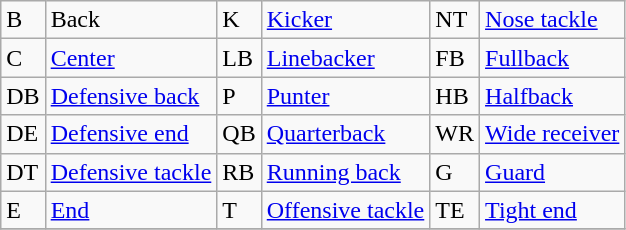<table class="wikitable">
<tr>
<td>B</td>
<td>Back</td>
<td>K</td>
<td><a href='#'>Kicker</a></td>
<td>NT</td>
<td><a href='#'>Nose tackle</a></td>
</tr>
<tr>
<td>C</td>
<td><a href='#'>Center</a></td>
<td>LB</td>
<td><a href='#'>Linebacker</a></td>
<td>FB</td>
<td><a href='#'>Fullback</a></td>
</tr>
<tr>
<td>DB</td>
<td><a href='#'>Defensive back</a></td>
<td>P</td>
<td><a href='#'>Punter</a></td>
<td>HB</td>
<td><a href='#'>Halfback</a></td>
</tr>
<tr>
<td>DE</td>
<td><a href='#'>Defensive end</a></td>
<td>QB</td>
<td><a href='#'>Quarterback</a></td>
<td>WR</td>
<td><a href='#'>Wide receiver</a></td>
</tr>
<tr>
<td>DT</td>
<td><a href='#'>Defensive tackle</a></td>
<td>RB</td>
<td><a href='#'>Running back</a></td>
<td>G</td>
<td><a href='#'>Guard</a></td>
</tr>
<tr>
<td>E</td>
<td><a href='#'>End</a></td>
<td>T</td>
<td><a href='#'>Offensive tackle</a></td>
<td>TE</td>
<td><a href='#'>Tight end</a></td>
</tr>
<tr>
</tr>
</table>
